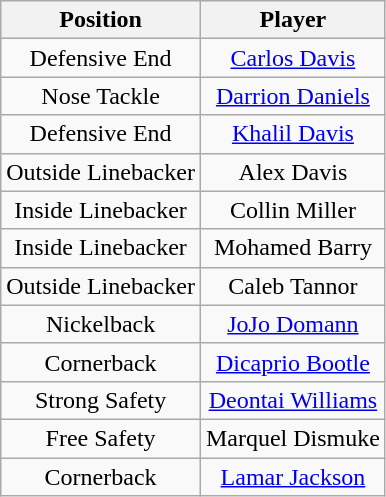<table class="wikitable" style="text-align: center;">
<tr>
<th>Position</th>
<th>Player</th>
</tr>
<tr>
<td>Defensive End</td>
<td><a href='#'>Carlos Davis</a></td>
</tr>
<tr>
<td>Nose Tackle</td>
<td><a href='#'>Darrion Daniels</a></td>
</tr>
<tr>
<td>Defensive End</td>
<td><a href='#'>Khalil Davis</a></td>
</tr>
<tr>
<td>Outside Linebacker</td>
<td>Alex Davis</td>
</tr>
<tr>
<td>Inside Linebacker</td>
<td>Collin Miller</td>
</tr>
<tr>
<td>Inside Linebacker</td>
<td>Mohamed Barry</td>
</tr>
<tr>
<td>Outside Linebacker</td>
<td>Caleb Tannor</td>
</tr>
<tr>
<td>Nickelback</td>
<td><a href='#'>JoJo Domann</a></td>
</tr>
<tr>
<td>Cornerback</td>
<td><a href='#'>Dicaprio Bootle</a></td>
</tr>
<tr>
<td>Strong Safety</td>
<td><a href='#'>Deontai Williams</a></td>
</tr>
<tr>
<td>Free Safety</td>
<td>Marquel Dismuke</td>
</tr>
<tr>
<td>Cornerback</td>
<td><a href='#'>Lamar Jackson</a></td>
</tr>
</table>
